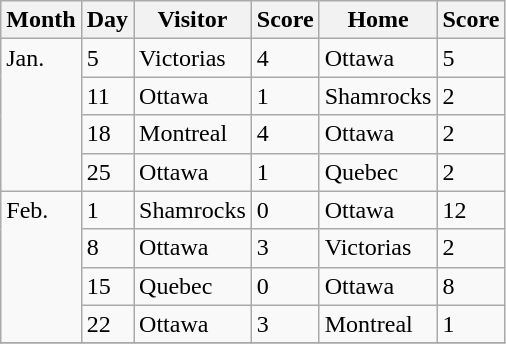<table class="wikitable">
<tr>
<th>Month</th>
<th>Day</th>
<th>Visitor</th>
<th>Score</th>
<th>Home</th>
<th>Score</th>
</tr>
<tr>
<td rowspan=4 valign=top>Jan.</td>
<td>5</td>
<td>Victorias</td>
<td>4</td>
<td>Ottawa</td>
<td>5</td>
</tr>
<tr>
<td>11</td>
<td>Ottawa</td>
<td>1</td>
<td>Shamrocks</td>
<td>2</td>
</tr>
<tr>
<td>18</td>
<td>Montreal</td>
<td>4</td>
<td>Ottawa</td>
<td>2</td>
</tr>
<tr>
<td>25</td>
<td>Ottawa</td>
<td>1</td>
<td>Quebec</td>
<td>2</td>
</tr>
<tr>
<td rowspan=4 valign=top>Feb.</td>
<td>1</td>
<td>Shamrocks</td>
<td>0</td>
<td>Ottawa</td>
<td>12</td>
</tr>
<tr>
<td>8</td>
<td>Ottawa</td>
<td>3</td>
<td>Victorias</td>
<td>2</td>
</tr>
<tr>
<td>15</td>
<td>Quebec</td>
<td>0</td>
<td>Ottawa</td>
<td>8</td>
</tr>
<tr>
<td>22</td>
<td>Ottawa</td>
<td>3</td>
<td>Montreal</td>
<td>1</td>
</tr>
<tr>
</tr>
</table>
